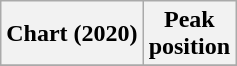<table class="wikitable plainrowheaders" style="text-align:center">
<tr>
<th scope="col">Chart (2020)</th>
<th scope="col">Peak<br>position</th>
</tr>
<tr>
</tr>
</table>
